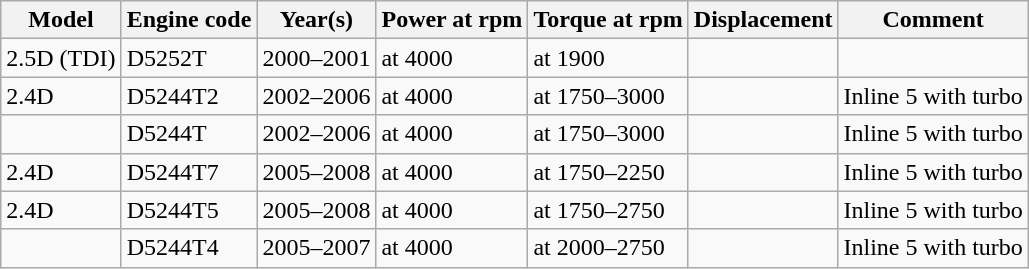<table class="wikitable collapsible sortable">
<tr>
<th>Model</th>
<th>Engine code</th>
<th>Year(s)</th>
<th>Power at rpm</th>
<th>Torque at rpm</th>
<th>Displacement</th>
<th>Comment</th>
</tr>
<tr>
<td>2.5D (TDI)</td>
<td>D5252T</td>
<td>2000–2001</td>
<td> at 4000</td>
<td> at 1900</td>
<td></td>
<td></td>
</tr>
<tr>
<td>2.4D</td>
<td>D5244T2</td>
<td>2002–2006</td>
<td> at 4000</td>
<td> at 1750–3000</td>
<td></td>
<td>Inline 5 with turbo</td>
</tr>
<tr>
<td></td>
<td>D5244T</td>
<td>2002–2006</td>
<td> at 4000</td>
<td> at 1750–3000</td>
<td></td>
<td>Inline 5 with turbo</td>
</tr>
<tr>
<td>2.4D</td>
<td>D5244T7</td>
<td>2005–2008</td>
<td> at 4000</td>
<td> at 1750–2250</td>
<td></td>
<td>Inline 5 with turbo</td>
</tr>
<tr>
<td>2.4D</td>
<td>D5244T5</td>
<td>2005–2008</td>
<td> at 4000</td>
<td> at 1750–2750</td>
<td></td>
<td>Inline 5 with turbo</td>
</tr>
<tr>
<td></td>
<td>D5244T4</td>
<td>2005–2007</td>
<td> at 4000</td>
<td> at 2000–2750</td>
<td></td>
<td>Inline 5 with turbo</td>
</tr>
</table>
